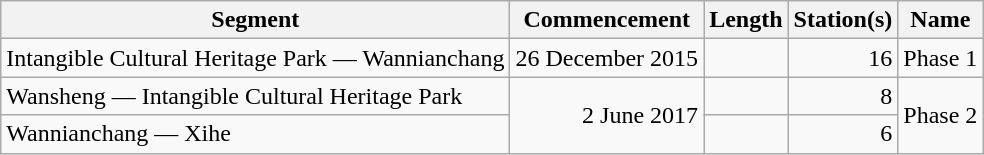<table class="wikitable" style="border-collapse: collapse; text-align: right;">
<tr>
<th>Segment</th>
<th>Commencement</th>
<th>Length</th>
<th>Station(s)</th>
<th>Name</th>
</tr>
<tr>
<td style="text-align: left;">Intangible Cultural Heritage Park — Wannianchang</td>
<td>26 December 2015</td>
<td></td>
<td>16</td>
<td style="text-align: left;">Phase 1</td>
</tr>
<tr>
<td style="text-align: left;">Wansheng — Intangible Cultural Heritage Park</td>
<td rowspan="2">2 June 2017</td>
<td></td>
<td>8</td>
<td rowspan="2" style="text-align: left;">Phase 2</td>
</tr>
<tr>
<td style="text-align: left;">Wannianchang — Xihe</td>
<td></td>
<td>6</td>
</tr>
</table>
